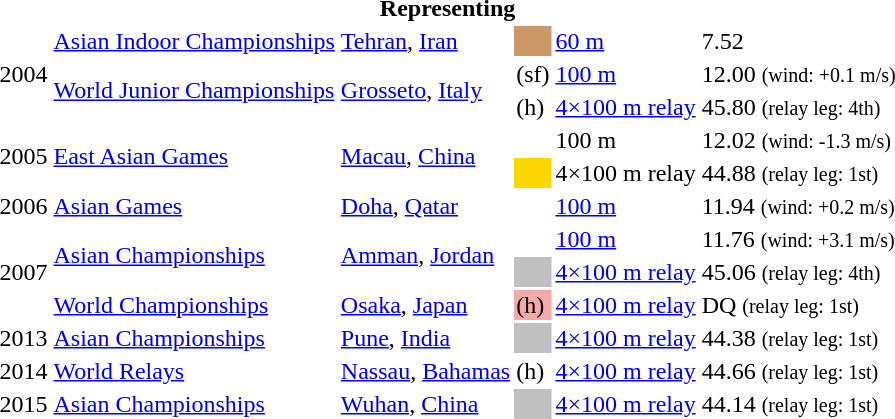<table>
<tr>
<th colspan="6">Representing </th>
</tr>
<tr>
<td rowspan=3>2004</td>
<td><a href='#'>Asian Indoor Championships</a></td>
<td><a href='#'>Tehran</a>, <a href='#'>Iran</a></td>
<td bgcolor=cc9966></td>
<td><a href='#'>60 m</a></td>
<td>7.52</td>
</tr>
<tr>
<td rowspan=2><a href='#'>World Junior Championships</a></td>
<td rowspan=2><a href='#'>Grosseto</a>, <a href='#'>Italy</a></td>
<td> (sf)</td>
<td><a href='#'>100 m</a></td>
<td>12.00 <small>(wind: +0.1 m/s)</small></td>
</tr>
<tr>
<td> (h)</td>
<td><a href='#'>4×100 m relay</a></td>
<td>45.80 <small>(relay leg: 4th)</small> <strong></strong></td>
</tr>
<tr>
<td rowspan=2>2005</td>
<td rowspan=2><a href='#'>East Asian Games</a></td>
<td rowspan=2><a href='#'>Macau</a>, <a href='#'>China</a></td>
<td></td>
<td>100 m</td>
<td>12.02 <small>(wind: -1.3 m/s)</small></td>
</tr>
<tr>
<td bgcolor="gold"></td>
<td>4×100 m relay</td>
<td>44.88 <small>(relay leg: 1st)</small></td>
</tr>
<tr>
<td>2006</td>
<td><a href='#'>Asian Games</a></td>
<td><a href='#'>Doha</a>, <a href='#'>Qatar</a></td>
<td></td>
<td><a href='#'>100 m</a></td>
<td>11.94 <small>(wind: +0.2 m/s)</small></td>
</tr>
<tr>
<td rowspan=3>2007</td>
<td rowspan=2><a href='#'>Asian Championships</a></td>
<td rowspan=2><a href='#'>Amman</a>, <a href='#'>Jordan</a></td>
<td></td>
<td><a href='#'>100 m</a></td>
<td>11.76 <small>(wind: +3.1 m/s)</small></td>
</tr>
<tr>
<td bgcolor="silver"></td>
<td><a href='#'>4×100 m relay</a></td>
<td>45.06 <small>(relay leg: 4th)</small></td>
</tr>
<tr>
<td><a href='#'>World Championships</a></td>
<td><a href='#'>Osaka</a>, <a href='#'>Japan</a></td>
<td style="background:#F5A9A9;"> (h)</td>
<td><a href='#'>4×100 m relay</a></td>
<td>DQ <small>(relay leg: 1st)</small></td>
</tr>
<tr>
<td>2013</td>
<td><a href='#'>Asian Championships</a></td>
<td><a href='#'>Pune</a>, <a href='#'>India</a></td>
<td bgcolor="silver"></td>
<td><a href='#'>4×100 m relay</a></td>
<td>44.38 <small>(relay leg: 1st)</small></td>
</tr>
<tr>
<td>2014</td>
<td><a href='#'>World Relays</a></td>
<td><a href='#'>Nassau</a>, <a href='#'>Bahamas</a></td>
<td> (h)</td>
<td><a href='#'>4×100 m relay</a></td>
<td>44.66 <small>(relay leg: 1st)</small></td>
</tr>
<tr>
<td>2015</td>
<td><a href='#'>Asian Championships</a></td>
<td><a href='#'>Wuhan</a>, <a href='#'>China</a></td>
<td bgcolor="silver"></td>
<td><a href='#'>4×100 m relay</a></td>
<td>44.14 <small>(relay leg: 1st)</small></td>
</tr>
<tr>
</tr>
</table>
